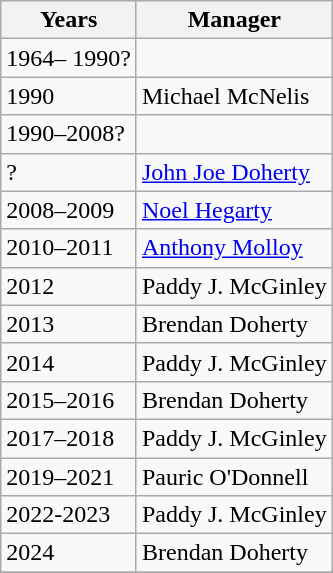<table class="wikitable">
<tr>
<th>Years</th>
<th>Manager</th>
</tr>
<tr>
<td>1964– 1990?</td>
<td></td>
</tr>
<tr>
<td>1990</td>
<td>Michael McNelis</td>
</tr>
<tr>
<td> 1990–2008?</td>
<td></td>
</tr>
<tr>
<td>?</td>
<td><a href='#'>John Joe Doherty</a></td>
</tr>
<tr>
<td>2008–2009</td>
<td><a href='#'>Noel Hegarty</a></td>
</tr>
<tr>
<td>2010–2011</td>
<td><a href='#'>Anthony Molloy</a></td>
</tr>
<tr>
<td>2012</td>
<td>Paddy J. McGinley</td>
</tr>
<tr>
<td>2013</td>
<td>Brendan Doherty</td>
</tr>
<tr>
<td>2014</td>
<td>Paddy J. McGinley</td>
</tr>
<tr>
<td>2015–2016</td>
<td>Brendan Doherty</td>
</tr>
<tr>
<td>2017–2018</td>
<td>Paddy J. McGinley</td>
</tr>
<tr>
<td>2019–2021</td>
<td>Pauric O'Donnell</td>
</tr>
<tr>
<td>2022-2023</td>
<td>Paddy J. McGinley</td>
</tr>
<tr>
<td>2024</td>
<td>Brendan Doherty</td>
</tr>
<tr>
</tr>
</table>
